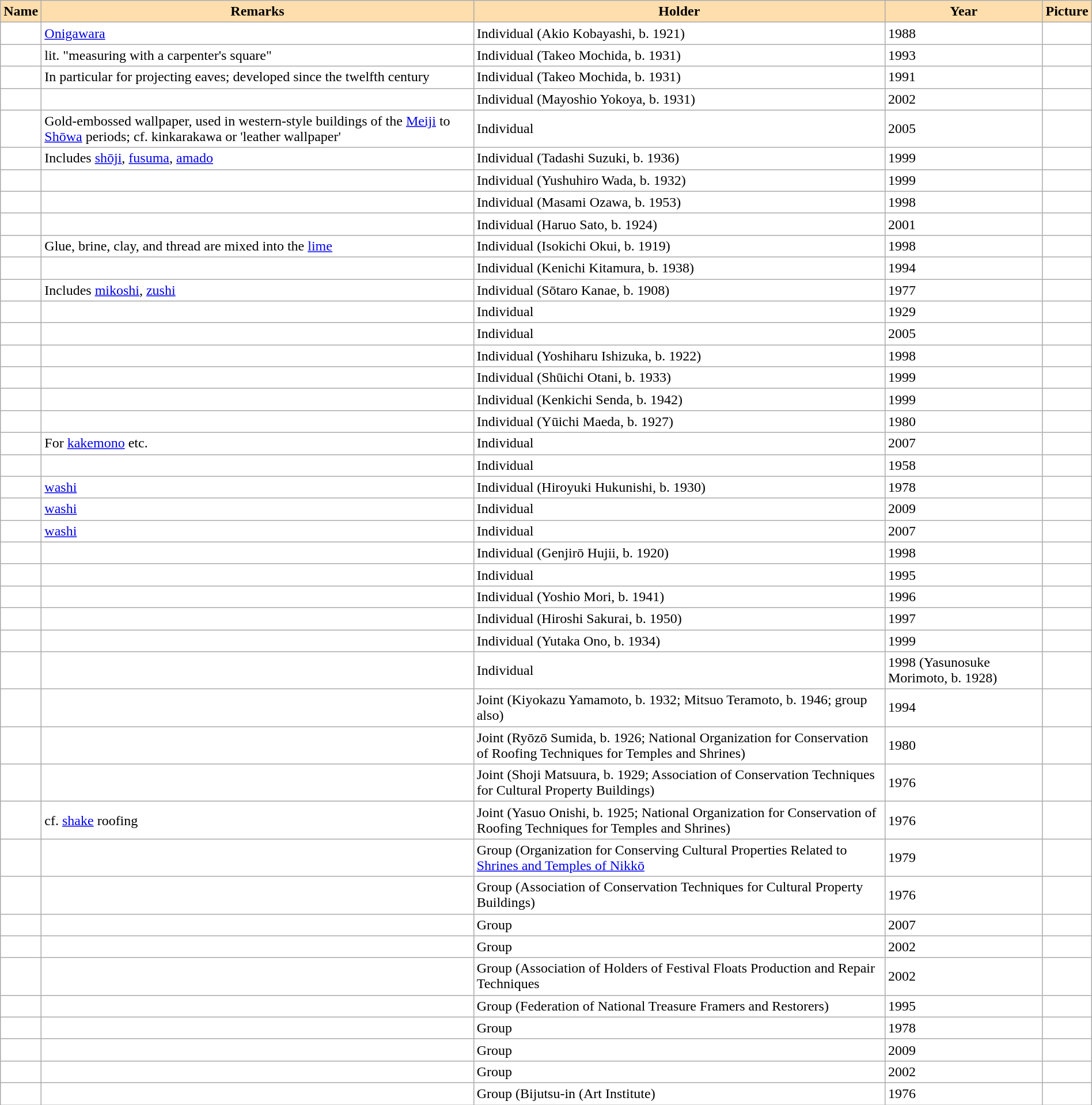<table class="wikitable sortable"  width="100%" style="background:#ffffff;">
<tr>
<th align="left" style="background:#ffdead;">Name</th>
<th align="left" style="background:#ffdead;"  class="unsortable">Remarks</th>
<th style="background:#ffdead;">Holder</th>
<th align="left" style="background:#ffdead;">Year</th>
<th align="left" style="background:#ffdead;" class="unsortable">Picture</th>
</tr>
<tr>
<td></td>
<td><a href='#'>Onigawara</a></td>
<td>Individual (Akio Kobayashi, b. 1921)</td>
<td>1988</td>
<td></td>
</tr>
<tr>
<td></td>
<td>lit. "measuring with a carpenter's square"</td>
<td>Individual (Takeo Mochida, b. 1931)</td>
<td>1993</td>
<td></td>
</tr>
<tr>
<td></td>
<td>In particular for projecting eaves; developed since the twelfth century</td>
<td>Individual (Takeo Mochida, b. 1931)</td>
<td>1991</td>
<td></td>
</tr>
<tr>
<td></td>
<td></td>
<td>Individual (Mayoshio Yokoya, b. 1931)</td>
<td>2002</td>
<td></td>
</tr>
<tr>
<td></td>
<td>Gold-embossed wallpaper, used in western-style buildings of the <a href='#'>Meiji</a> to <a href='#'>Shōwa</a> periods; cf. kinkarakawa or 'leather wallpaper'</td>
<td>Individual</td>
<td>2005</td>
<td></td>
</tr>
<tr>
<td></td>
<td>Includes <a href='#'>shōji</a>, <a href='#'>fusuma</a>, <a href='#'>amado</a></td>
<td>Individual (Tadashi Suzuki, b. 1936)</td>
<td>1999</td>
<td></td>
</tr>
<tr>
<td></td>
<td></td>
<td>Individual (Yushuhiro Wada, b. 1932)</td>
<td>1999</td>
<td></td>
</tr>
<tr>
<td></td>
<td></td>
<td>Individual (Masami Ozawa, b. 1953)</td>
<td>1998</td>
<td></td>
</tr>
<tr>
<td></td>
<td></td>
<td>Individual (Haruo Sato, b. 1924)</td>
<td>2001</td>
<td></td>
</tr>
<tr>
<td></td>
<td>Glue, brine, clay, and thread are mixed into the <a href='#'>lime</a></td>
<td>Individual (Isokichi Okui, b. 1919)</td>
<td>1998</td>
<td></td>
</tr>
<tr>
<td></td>
<td></td>
<td>Individual (Kenichi Kitamura, b. 1938)</td>
<td>1994</td>
<td></td>
</tr>
<tr>
<td></td>
<td>Includes <a href='#'>mikoshi</a>, <a href='#'>zushi</a></td>
<td>Individual (Sōtaro Kanae, b. 1908)</td>
<td>1977</td>
<td></td>
</tr>
<tr>
<td></td>
<td></td>
<td>Individual</td>
<td>1929</td>
<td></td>
</tr>
<tr>
<td></td>
<td></td>
<td>Individual</td>
<td>2005</td>
<td></td>
</tr>
<tr>
<td></td>
<td></td>
<td>Individual (Yoshiharu Ishizuka, b. 1922)</td>
<td>1998</td>
<td></td>
</tr>
<tr>
<td></td>
<td></td>
<td>Individual (Shūichi Otani, b. 1933)</td>
<td>1999</td>
<td></td>
</tr>
<tr>
<td></td>
<td></td>
<td>Individual (Kenkichi Senda, b. 1942)</td>
<td>1999</td>
<td></td>
</tr>
<tr>
<td></td>
<td></td>
<td>Individual (Yūichi Maeda, b. 1927)</td>
<td>1980</td>
<td></td>
</tr>
<tr>
<td></td>
<td>For <a href='#'>kakemono</a> etc.</td>
<td>Individual</td>
<td>2007</td>
<td></td>
</tr>
<tr>
<td></td>
<td></td>
<td>Individual</td>
<td>1958</td>
<td></td>
</tr>
<tr>
<td></td>
<td><a href='#'>washi</a></td>
<td>Individual (Hiroyuki Hukunishi, b. 1930)</td>
<td>1978</td>
<td></td>
</tr>
<tr>
<td></td>
<td><a href='#'>washi</a></td>
<td>Individual</td>
<td>2009</td>
<td></td>
</tr>
<tr>
<td></td>
<td><a href='#'>washi</a></td>
<td>Individual</td>
<td>2007</td>
<td></td>
</tr>
<tr>
<td></td>
<td></td>
<td>Individual (Genjirō Hujii, b. 1920)</td>
<td>1998</td>
<td></td>
</tr>
<tr>
<td></td>
<td></td>
<td>Individual</td>
<td>1995</td>
<td></td>
</tr>
<tr>
<td></td>
<td></td>
<td>Individual (Yoshio Mori, b. 1941)</td>
<td>1996</td>
<td></td>
</tr>
<tr>
<td></td>
<td></td>
<td>Individual (Hiroshi Sakurai, b. 1950)</td>
<td>1997</td>
<td></td>
</tr>
<tr>
<td></td>
<td></td>
<td>Individual (Yutaka Ono, b. 1934)</td>
<td>1999</td>
<td></td>
</tr>
<tr>
<td></td>
<td></td>
<td>Individual</td>
<td>1998 (Yasunosuke Morimoto, b. 1928)</td>
<td></td>
</tr>
<tr>
<td></td>
<td></td>
<td>Joint (Kiyokazu Yamamoto, b. 1932; Mitsuo Teramoto, b. 1946; group also)</td>
<td>1994</td>
<td></td>
</tr>
<tr>
<td></td>
<td></td>
<td>Joint (Ryōzō Sumida, b. 1926; National Organization for Conservation of Roofing Techniques for Temples and Shrines)</td>
<td>1980</td>
<td></td>
</tr>
<tr>
<td></td>
<td></td>
<td>Joint (Shoji Matsuura, b. 1929; Association of Conservation Techniques for Cultural Property Buildings)</td>
<td>1976</td>
<td></td>
</tr>
<tr>
<td></td>
<td>cf. <a href='#'>shake</a> roofing</td>
<td>Joint (Yasuo Onishi, b. 1925; National Organization for Conservation of Roofing Techniques for Temples and Shrines)</td>
<td>1976</td>
<td></td>
</tr>
<tr>
<td></td>
<td></td>
<td>Group (Organization for Conserving Cultural Properties Related to <a href='#'>Shrines and Temples of Nikkō</a></td>
<td>1979</td>
<td></td>
</tr>
<tr>
<td></td>
<td></td>
<td>Group (Association of Conservation Techniques for Cultural Property Buildings)</td>
<td>1976</td>
<td></td>
</tr>
<tr>
<td></td>
<td></td>
<td>Group</td>
<td>2007</td>
<td></td>
</tr>
<tr>
<td></td>
<td></td>
<td>Group</td>
<td>2002</td>
<td></td>
</tr>
<tr>
<td></td>
<td></td>
<td>Group (Association of Holders of Festival Floats Production and Repair Techniques</td>
<td>2002</td>
<td></td>
</tr>
<tr>
<td></td>
<td></td>
<td>Group (Federation of National Treasure Framers and Restorers)</td>
<td>1995</td>
<td></td>
</tr>
<tr>
<td></td>
<td></td>
<td>Group</td>
<td>1978</td>
<td></td>
</tr>
<tr>
<td></td>
<td></td>
<td>Group</td>
<td>2009</td>
<td></td>
</tr>
<tr>
<td></td>
<td></td>
<td>Group</td>
<td>2002</td>
<td></td>
</tr>
<tr>
<td></td>
<td></td>
<td>Group (Bijutsu-in (Art Institute)</td>
<td>1976</td>
<td></td>
</tr>
</table>
